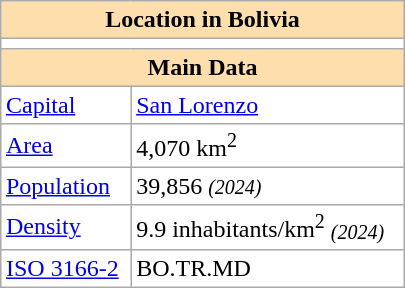<table border=1 align=right cellpadding=3 cellspacing=0 width=270 style="margin: 0 0 1em 1em; border: 1px #aaa solid; border-collapse: collapse;">
<tr>
<th colspan="2" bgcolor="#FFDEAD">Location in Bolivia</th>
</tr>
<tr>
<td colspan="2" align="center" bgcolor="#ffffff"></td>
</tr>
<tr>
<th colspan="2" bgcolor="#FFDEAD">Main Data</th>
</tr>
<tr>
<td><a href='#'>Capital</a></td>
<td><a href='#'>San Lorenzo</a></td>
</tr>
<tr>
<td><a href='#'>Area</a></td>
<td>4,070 km<sup>2</sup></td>
</tr>
<tr>
<td><a href='#'>Population</a></td>
<td>39,856 <em><small>(2024)</small></em></td>
</tr>
<tr>
<td><a href='#'>Density</a></td>
<td>9.9 inhabitants/km<sup>2</sup> <em><small>(2024)</small></em></td>
</tr>
<tr>
<td><a href='#'>ISO 3166-2</a></td>
<td>BO.TR.MD</td>
</tr>
</table>
